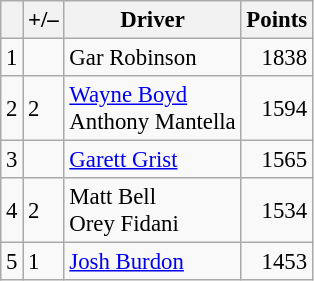<table class="wikitable" style="font-size: 95%;">
<tr>
<th scope="col"></th>
<th scope="col">+/–</th>
<th scope="col">Driver</th>
<th scope="col">Points</th>
</tr>
<tr>
<td align=center>1</td>
<td align="left"></td>
<td> Gar Robinson</td>
<td align=right>1838</td>
</tr>
<tr>
<td align=center>2</td>
<td align="left"> 2</td>
<td> <a href='#'>Wayne Boyd</a><br> Anthony Mantella</td>
<td align=right>1594</td>
</tr>
<tr>
<td align=center>3</td>
<td align="left"></td>
<td> <a href='#'>Garett Grist</a></td>
<td align=right>1565</td>
</tr>
<tr>
<td align=center>4</td>
<td align="left"> 2</td>
<td> Matt Bell<br> Orey Fidani</td>
<td align=right>1534</td>
</tr>
<tr>
<td align=center>5</td>
<td align="left"> 1</td>
<td> <a href='#'>Josh Burdon</a></td>
<td align=right>1453</td>
</tr>
</table>
